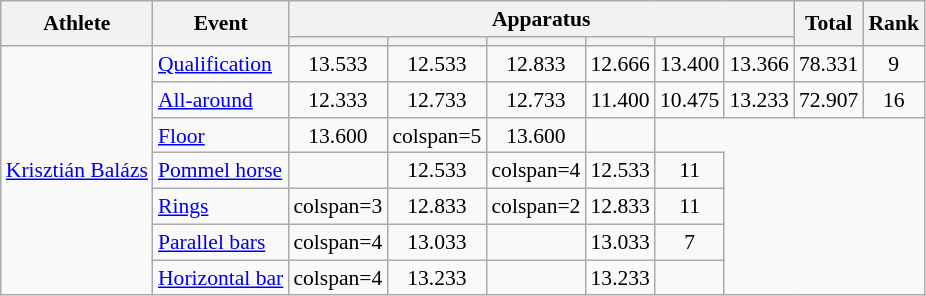<table class="wikitable" style="text-align:center;font-size:90%">
<tr>
<th rowspan=2>Athlete</th>
<th rowspan=2>Event</th>
<th colspan=6>Apparatus</th>
<th rowspan=2>Total</th>
<th rowspan=2>Rank</th>
</tr>
<tr style="font-size:95%">
<th></th>
<th></th>
<th></th>
<th></th>
<th></th>
<th></th>
</tr>
<tr>
<td rowspan=7 align=left><a href='#'>Krisztián Balázs</a></td>
<td align=left><a href='#'>Qualification</a></td>
<td>13.533</td>
<td>12.533</td>
<td>12.833</td>
<td>12.666</td>
<td>13.400</td>
<td>13.366</td>
<td>78.331</td>
<td>9</td>
</tr>
<tr>
<td align=left><a href='#'>All-around</a></td>
<td>12.333</td>
<td>12.733</td>
<td>12.733</td>
<td>11.400</td>
<td>10.475</td>
<td>13.233</td>
<td>72.907</td>
<td>16</td>
</tr>
<tr>
<td align=left><a href='#'>Floor</a></td>
<td>13.600</td>
<td>colspan=5 </td>
<td>13.600</td>
<td></td>
</tr>
<tr>
<td align=left><a href='#'>Pommel horse</a></td>
<td></td>
<td>12.533</td>
<td>colspan=4 </td>
<td>12.533</td>
<td>11</td>
</tr>
<tr>
<td align=left><a href='#'>Rings</a></td>
<td>colspan=3 </td>
<td>12.833</td>
<td>colspan=2 </td>
<td>12.833</td>
<td>11</td>
</tr>
<tr>
<td align=left><a href='#'>Parallel bars</a></td>
<td>colspan=4 </td>
<td>13.033</td>
<td></td>
<td>13.033</td>
<td>7</td>
</tr>
<tr>
<td align=left><a href='#'>Horizontal bar</a></td>
<td>colspan=4 </td>
<td>13.233</td>
<td></td>
<td>13.233</td>
<td></td>
</tr>
</table>
